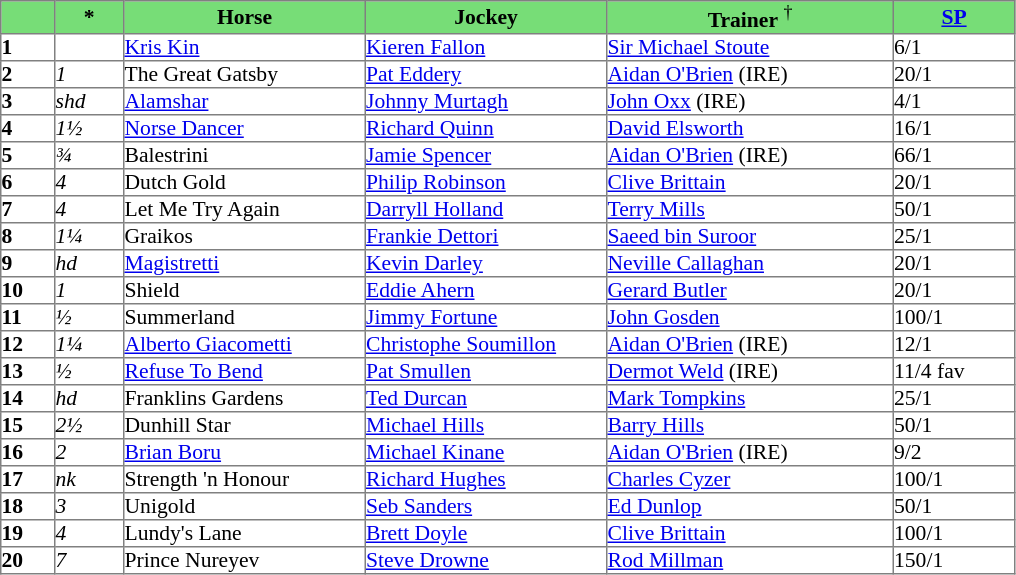<table border="1" cellpadding="0" style="border-collapse: collapse; font-size:90%">
<tr bgcolor="#77dd77" align="center">
<td width="35px"></td>
<td width="45px"><strong>*</strong></td>
<td width="160px"><strong>Horse</strong></td>
<td width="160px"><strong>Jockey</strong></td>
<td width="190px"><strong>Trainer</strong> <sup>†</sup></td>
<td width="80px"><strong><a href='#'>SP</a></strong></td>
</tr>
<tr>
<td><strong>1</strong></td>
<td></td>
<td><a href='#'>Kris Kin</a></td>
<td><a href='#'>Kieren Fallon</a></td>
<td><a href='#'>Sir Michael Stoute</a></td>
<td>6/1</td>
</tr>
<tr>
<td><strong>2</strong></td>
<td><em>1</em></td>
<td>The Great Gatsby</td>
<td><a href='#'>Pat Eddery</a></td>
<td><a href='#'>Aidan O'Brien</a> (IRE)</td>
<td>20/1</td>
</tr>
<tr>
<td><strong>3</strong></td>
<td><em>shd</em></td>
<td><a href='#'>Alamshar</a></td>
<td><a href='#'>Johnny Murtagh</a></td>
<td><a href='#'>John Oxx</a> (IRE)</td>
<td>4/1</td>
</tr>
<tr>
<td><strong>4</strong></td>
<td><em>1½</em></td>
<td><a href='#'>Norse Dancer</a></td>
<td><a href='#'>Richard Quinn</a></td>
<td><a href='#'>David Elsworth</a></td>
<td>16/1</td>
</tr>
<tr>
<td><strong>5</strong></td>
<td><em>¾</em></td>
<td>Balestrini</td>
<td><a href='#'>Jamie Spencer</a></td>
<td><a href='#'>Aidan O'Brien</a> (IRE)</td>
<td>66/1</td>
</tr>
<tr>
<td><strong>6</strong></td>
<td><em>4</em></td>
<td>Dutch Gold</td>
<td><a href='#'>Philip Robinson</a></td>
<td><a href='#'>Clive Brittain</a></td>
<td>20/1</td>
</tr>
<tr>
<td><strong>7</strong></td>
<td><em>4</em></td>
<td>Let Me Try Again</td>
<td><a href='#'>Darryll Holland</a></td>
<td><a href='#'>Terry Mills</a></td>
<td>50/1</td>
</tr>
<tr>
<td><strong>8</strong></td>
<td><em>1¼</em></td>
<td>Graikos</td>
<td><a href='#'>Frankie Dettori</a></td>
<td><a href='#'>Saeed bin Suroor</a></td>
<td>25/1</td>
</tr>
<tr>
<td><strong>9</strong></td>
<td><em>hd</em></td>
<td><a href='#'>Magistretti</a></td>
<td><a href='#'>Kevin Darley</a></td>
<td><a href='#'>Neville Callaghan</a></td>
<td>20/1</td>
</tr>
<tr>
<td><strong>10</strong></td>
<td><em>1</em></td>
<td>Shield</td>
<td><a href='#'>Eddie Ahern</a></td>
<td><a href='#'>Gerard Butler</a></td>
<td>20/1</td>
</tr>
<tr>
<td><strong>11</strong></td>
<td><em>½</em></td>
<td>Summerland</td>
<td><a href='#'>Jimmy Fortune</a></td>
<td><a href='#'>John Gosden</a></td>
<td>100/1</td>
</tr>
<tr>
<td><strong>12</strong></td>
<td><em>1¼</em></td>
<td><a href='#'>Alberto Giacometti</a></td>
<td><a href='#'>Christophe Soumillon</a></td>
<td><a href='#'>Aidan O'Brien</a> (IRE)</td>
<td>12/1</td>
</tr>
<tr>
<td><strong>13</strong></td>
<td><em>½</em></td>
<td><a href='#'>Refuse To Bend</a></td>
<td><a href='#'>Pat Smullen</a></td>
<td><a href='#'>Dermot Weld</a> (IRE)</td>
<td>11/4 fav</td>
</tr>
<tr>
<td><strong>14</strong></td>
<td><em>hd</em></td>
<td>Franklins Gardens</td>
<td><a href='#'>Ted Durcan</a></td>
<td><a href='#'>Mark Tompkins</a></td>
<td>25/1</td>
</tr>
<tr>
<td><strong>15</strong></td>
<td><em>2½</em></td>
<td>Dunhill Star</td>
<td><a href='#'>Michael Hills</a></td>
<td><a href='#'>Barry Hills</a></td>
<td>50/1</td>
</tr>
<tr>
<td><strong>16</strong></td>
<td><em>2</em></td>
<td><a href='#'>Brian Boru</a></td>
<td><a href='#'>Michael Kinane</a></td>
<td><a href='#'>Aidan O'Brien</a> (IRE)</td>
<td>9/2</td>
</tr>
<tr>
<td><strong>17</strong></td>
<td><em>nk</em></td>
<td>Strength 'n Honour</td>
<td><a href='#'>Richard Hughes</a></td>
<td><a href='#'>Charles Cyzer</a></td>
<td>100/1</td>
</tr>
<tr>
<td><strong>18</strong></td>
<td><em>3</em></td>
<td>Unigold</td>
<td><a href='#'>Seb Sanders</a></td>
<td><a href='#'>Ed Dunlop</a></td>
<td>50/1</td>
</tr>
<tr>
<td><strong>19</strong></td>
<td><em>4</em></td>
<td>Lundy's Lane</td>
<td><a href='#'>Brett Doyle</a></td>
<td><a href='#'>Clive Brittain</a></td>
<td>100/1</td>
</tr>
<tr>
<td><strong>20</strong></td>
<td><em>7</em></td>
<td>Prince Nureyev</td>
<td><a href='#'>Steve Drowne</a></td>
<td><a href='#'>Rod Millman</a></td>
<td>150/1</td>
</tr>
</table>
